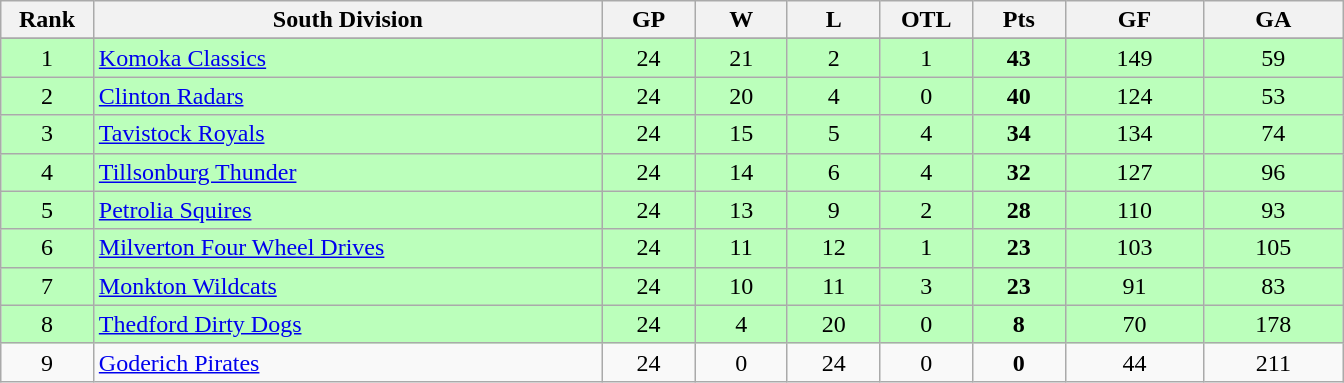<table class="wikitable" style="text-align:center" width:50em">
<tr>
<th bgcolor="#DDDDFF" width="5%">Rank</th>
<th bgcolor="#DDDDFF" width="27.5%">South Division</th>
<th bgcolor="#DDDDFF" width="5%">GP</th>
<th bgcolor="#DDDDFF" width="5%">W</th>
<th bgcolor="#DDDDFF" width="5%">L</th>
<th bgcolor="#DDDDFF" width="5%">OTL</th>
<th bgcolor="#DDDDFF" width="5%">Pts</th>
<th bgcolor="#DDDDFF" width="7.5%">GF</th>
<th bgcolor="#DDDDFF" width="7.5%">GA</th>
</tr>
<tr>
</tr>
<tr bgcolor="#bbffbb">
<td>1</td>
<td align=left><a href='#'>Komoka Classics</a></td>
<td>24</td>
<td>21</td>
<td>2</td>
<td>1</td>
<td><strong>43</strong></td>
<td>149</td>
<td>59</td>
</tr>
<tr bgcolor="#bbffbb">
<td>2</td>
<td align=left><a href='#'>Clinton Radars</a></td>
<td>24</td>
<td>20</td>
<td>4</td>
<td>0</td>
<td><strong>40</strong></td>
<td>124</td>
<td>53</td>
</tr>
<tr bgcolor="#bbffbb">
<td>3</td>
<td align=left><a href='#'>Tavistock Royals</a></td>
<td>24</td>
<td>15</td>
<td>5</td>
<td>4</td>
<td><strong>34</strong></td>
<td>134</td>
<td>74</td>
</tr>
<tr bgcolor="#bbffbb">
<td>4</td>
<td align=left><a href='#'>Tillsonburg Thunder</a></td>
<td>24</td>
<td>14</td>
<td>6</td>
<td>4</td>
<td><strong>32</strong></td>
<td>127</td>
<td>96</td>
</tr>
<tr bgcolor="#bbffbb">
<td>5</td>
<td align=left><a href='#'>Petrolia Squires</a></td>
<td>24</td>
<td>13</td>
<td>9</td>
<td>2</td>
<td><strong>28</strong></td>
<td>110</td>
<td>93</td>
</tr>
<tr bgcolor="#bbffbb">
<td>6</td>
<td align=left><a href='#'>Milverton Four Wheel Drives</a></td>
<td>24</td>
<td>11</td>
<td>12</td>
<td>1</td>
<td><strong>23</strong></td>
<td>103</td>
<td>105</td>
</tr>
<tr bgcolor="#bbffbb">
<td>7</td>
<td align=left><a href='#'>Monkton Wildcats</a></td>
<td>24</td>
<td>10</td>
<td>11</td>
<td>3</td>
<td><strong>23</strong></td>
<td>91</td>
<td>83</td>
</tr>
<tr bgcolor="#bbffbb">
<td>8</td>
<td align=left><a href='#'>Thedford Dirty Dogs</a></td>
<td>24</td>
<td>4</td>
<td>20</td>
<td>0</td>
<td><strong>8</strong></td>
<td>70</td>
<td>178</td>
</tr>
<tr>
<td>9</td>
<td align=left><a href='#'>Goderich Pirates</a></td>
<td>24</td>
<td>0</td>
<td>24</td>
<td>0</td>
<td><strong>0</strong></td>
<td>44</td>
<td>211</td>
</tr>
</table>
